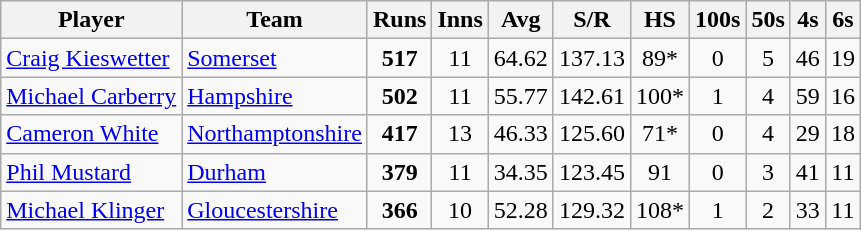<table class="wikitable" style="text-align:center;">
<tr>
<th>Player</th>
<th>Team</th>
<th>Runs</th>
<th>Inns</th>
<th>Avg</th>
<th>S/R</th>
<th>HS</th>
<th>100s</th>
<th>50s</th>
<th>4s</th>
<th>6s</th>
</tr>
<tr>
<td style="text-align:left;"><a href='#'>Craig Kieswetter</a></td>
<td style="text-align:left;"><a href='#'>Somerset</a></td>
<td><strong>517</strong></td>
<td>11</td>
<td>64.62</td>
<td>137.13</td>
<td>89*</td>
<td>0</td>
<td>5</td>
<td>46</td>
<td>19</td>
</tr>
<tr>
<td style="text-align:left;"><a href='#'>Michael Carberry</a></td>
<td style="text-align:left;"><a href='#'>Hampshire</a></td>
<td><strong>502</strong></td>
<td>11</td>
<td>55.77</td>
<td>142.61</td>
<td>100*</td>
<td>1</td>
<td>4</td>
<td>59</td>
<td>16</td>
</tr>
<tr>
<td style="text-align:left;"><a href='#'>Cameron White</a></td>
<td style="text-align:left;"><a href='#'>Northamptonshire</a></td>
<td><strong>417</strong></td>
<td>13</td>
<td>46.33</td>
<td>125.60</td>
<td>71*</td>
<td>0</td>
<td>4</td>
<td>29</td>
<td>18</td>
</tr>
<tr>
<td style="text-align:left;"><a href='#'>Phil Mustard</a></td>
<td style="text-align:left;"><a href='#'>Durham</a></td>
<td><strong>379</strong></td>
<td>11</td>
<td>34.35</td>
<td>123.45</td>
<td>91</td>
<td>0</td>
<td>3</td>
<td>41</td>
<td>11</td>
</tr>
<tr>
<td style="text-align:left;"><a href='#'>Michael Klinger</a></td>
<td style="text-align:left;"><a href='#'>Gloucestershire</a></td>
<td><strong>366</strong></td>
<td>10</td>
<td>52.28</td>
<td>129.32</td>
<td>108*</td>
<td>1</td>
<td>2</td>
<td>33</td>
<td>11</td>
</tr>
</table>
